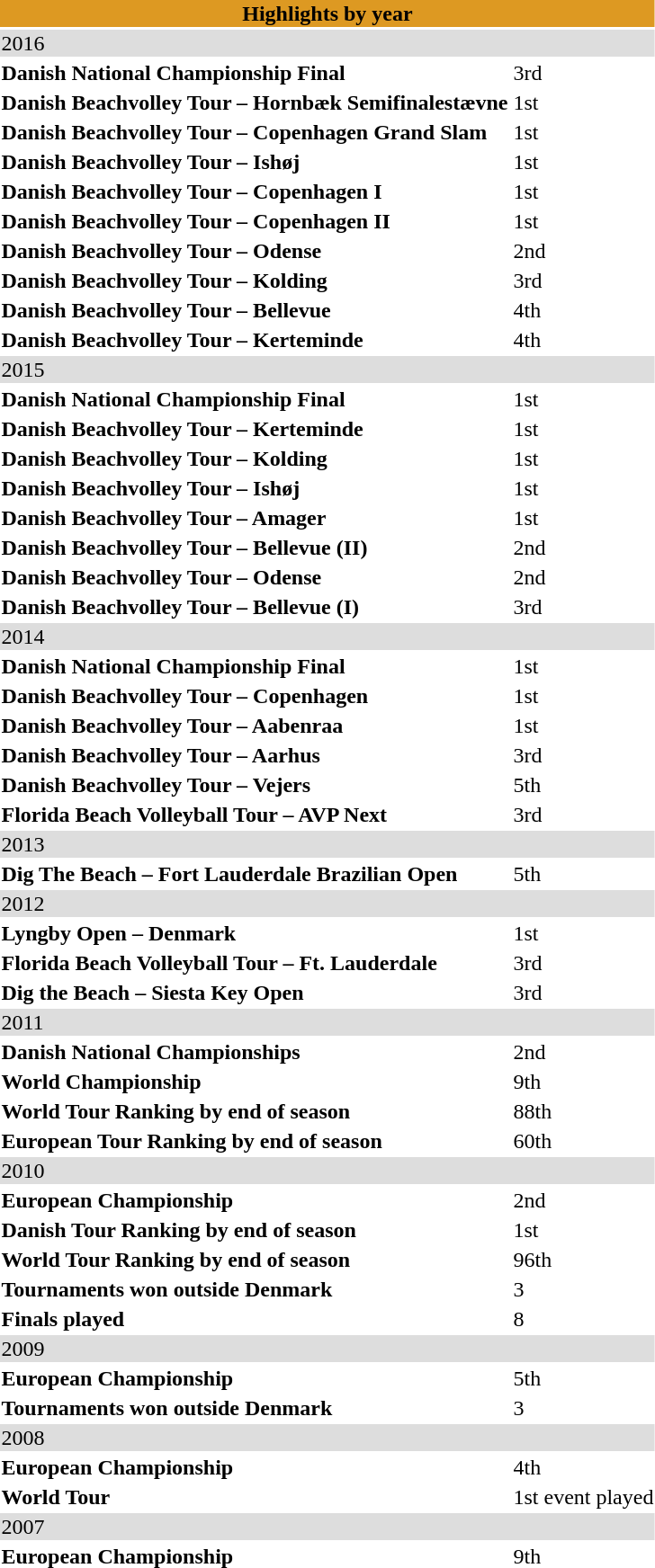<table>
<tr>
<th style="background:#DD9922" colspan="2">Highlights by year</th>
</tr>
<tr>
<td style="background:#DDDDDD" colspan="2">2016</td>
</tr>
<tr>
<td><strong>Danish National Championship Final</strong></td>
<td>3rd</td>
</tr>
<tr>
<td><strong>Danish Beachvolley Tour – Hornbæk Semifinalestævne</strong></td>
<td>1st</td>
</tr>
<tr>
<td><strong>Danish Beachvolley Tour – Copenhagen Grand Slam</strong></td>
<td>1st</td>
</tr>
<tr>
<td><strong>Danish Beachvolley Tour – Ishøj</strong></td>
<td>1st</td>
</tr>
<tr>
<td><strong>Danish Beachvolley Tour – Copenhagen I</strong></td>
<td>1st</td>
</tr>
<tr>
<td><strong>Danish Beachvolley Tour – Copenhagen II</strong></td>
<td>1st</td>
</tr>
<tr>
<td><strong>Danish Beachvolley Tour – Odense</strong></td>
<td>2nd</td>
</tr>
<tr>
<td><strong>Danish Beachvolley Tour – Kolding</strong></td>
<td>3rd</td>
</tr>
<tr>
<td><strong>Danish Beachvolley Tour – Bellevue</strong></td>
<td>4th</td>
</tr>
<tr>
<td><strong>Danish Beachvolley Tour – Kerteminde</strong></td>
<td>4th</td>
</tr>
<tr>
<td style="background:#DDDDDD" colspan="2">2015</td>
</tr>
<tr>
<td><strong>Danish National Championship Final</strong></td>
<td>1st</td>
</tr>
<tr>
<td><strong>Danish Beachvolley Tour – Kerteminde</strong></td>
<td>1st</td>
</tr>
<tr>
<td><strong>Danish Beachvolley Tour – Kolding</strong></td>
<td>1st</td>
</tr>
<tr>
<td><strong>Danish Beachvolley Tour – Ishøj</strong></td>
<td>1st</td>
</tr>
<tr>
<td><strong>Danish Beachvolley Tour – Amager</strong></td>
<td>1st</td>
</tr>
<tr>
<td><strong>Danish Beachvolley Tour – Bellevue (II)</strong></td>
<td>2nd</td>
</tr>
<tr>
<td><strong>Danish Beachvolley Tour – Odense</strong></td>
<td>2nd</td>
</tr>
<tr>
<td><strong>Danish Beachvolley Tour – Bellevue (I)</strong></td>
<td>3rd</td>
</tr>
<tr>
<td style="background:#DDDDDD" colspan="2">2014</td>
</tr>
<tr>
<td><strong>Danish National Championship Final</strong></td>
<td>1st</td>
</tr>
<tr>
<td><strong>Danish Beachvolley Tour – Copenhagen</strong></td>
<td>1st</td>
</tr>
<tr>
<td><strong>Danish Beachvolley Tour – Aabenraa</strong></td>
<td>1st</td>
</tr>
<tr>
<td><strong>Danish Beachvolley Tour – Aarhus</strong></td>
<td>3rd</td>
</tr>
<tr>
<td><strong>Danish Beachvolley Tour – Vejers</strong></td>
<td>5th</td>
</tr>
<tr>
<td><strong>Florida Beach Volleyball Tour – AVP Next</strong></td>
<td>3rd</td>
</tr>
<tr>
<td style="background:#DDDDDD" colspan="2">2013</td>
</tr>
<tr>
<td><strong>Dig The Beach – Fort Lauderdale Brazilian Open</strong></td>
<td>5th</td>
</tr>
<tr>
<td style="background:#DDDDDD" colspan="2">2012</td>
</tr>
<tr>
<td><strong>Lyngby Open – Denmark</strong></td>
<td>1st</td>
</tr>
<tr>
<td><strong>Florida Beach Volleyball Tour – Ft. Lauderdale</strong></td>
<td>3rd</td>
</tr>
<tr>
<td><strong>Dig the Beach – Siesta Key Open</strong></td>
<td>3rd</td>
</tr>
<tr>
<td style="background:#DDDDDD" colspan="2">2011</td>
</tr>
<tr>
<td><strong>Danish National Championships</strong></td>
<td>2nd</td>
</tr>
<tr>
<td><strong>World Championship</strong></td>
<td>9th</td>
</tr>
<tr>
<td><strong>World Tour Ranking by end of season</strong></td>
<td>88th</td>
</tr>
<tr>
<td><strong>European Tour Ranking by end of season</strong></td>
<td>60th</td>
</tr>
<tr>
<td style="background:#DDDDDD" colspan="2">2010</td>
</tr>
<tr>
<td><strong>European Championship</strong></td>
<td>2nd</td>
</tr>
<tr>
<td><strong>Danish Tour Ranking by end of season</strong></td>
<td>1st</td>
</tr>
<tr>
<td><strong>World Tour Ranking by end of season</strong></td>
<td>96th</td>
</tr>
<tr>
<td><strong>Tournaments won outside Denmark</strong></td>
<td>3</td>
</tr>
<tr>
<td><strong>Finals played</strong></td>
<td>8</td>
</tr>
<tr>
<td style="background:#DDDDDD" colspan="2">2009</td>
</tr>
<tr>
<td><strong>European Championship</strong></td>
<td>5th</td>
</tr>
<tr>
<td><strong>Tournaments won outside Denmark</strong></td>
<td>3</td>
</tr>
<tr>
<td style="background:#DDDDDD" colspan="2">2008</td>
</tr>
<tr>
<td><strong>European Championship</strong></td>
<td>4th</td>
</tr>
<tr>
<td><strong>World Tour</strong></td>
<td>1st event played</td>
</tr>
<tr>
<td style="background:#DDDDDD" colspan="2">2007</td>
</tr>
<tr>
<td><strong>European Championship</strong></td>
<td>9th</td>
</tr>
</table>
